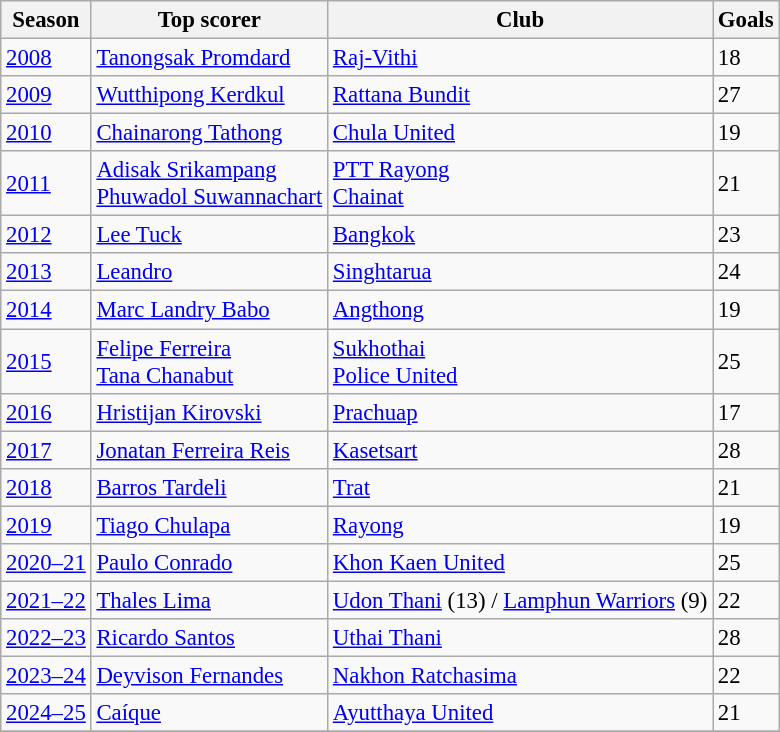<table class="wikitable alternate" style="font-size: 95%">
<tr>
<th>Season</th>
<th>Top scorer</th>
<th>Club</th>
<th>Goals</th>
</tr>
<tr>
<td><a href='#'>2008</a></td>
<td> <a href='#'>Tanongsak Promdard</a></td>
<td><a href='#'>Raj-Vithi</a></td>
<td>18</td>
</tr>
<tr>
<td><a href='#'>2009</a></td>
<td> <a href='#'>Wutthipong Kerdkul</a></td>
<td><a href='#'>Rattana Bundit</a></td>
<td>27</td>
</tr>
<tr>
<td><a href='#'>2010</a></td>
<td> <a href='#'>Chainarong Tathong</a></td>
<td><a href='#'>Chula United</a></td>
<td>19</td>
</tr>
<tr>
<td><a href='#'>2011</a></td>
<td> <a href='#'>Adisak Srikampang</a> <br>  <a href='#'>Phuwadol Suwannachart</a></td>
<td><a href='#'>PTT Rayong</a> <br> <a href='#'>Chainat</a></td>
<td>21</td>
</tr>
<tr>
<td><a href='#'>2012</a></td>
<td> <a href='#'>Lee Tuck</a></td>
<td><a href='#'>Bangkok</a></td>
<td>23</td>
</tr>
<tr>
<td><a href='#'>2013</a></td>
<td> <a href='#'>Leandro</a></td>
<td><a href='#'>Singhtarua</a></td>
<td>24</td>
</tr>
<tr>
<td><a href='#'>2014</a></td>
<td> <a href='#'>Marc Landry Babo</a></td>
<td><a href='#'>Angthong</a></td>
<td>19</td>
</tr>
<tr>
<td><a href='#'>2015</a></td>
<td> <a href='#'>Felipe Ferreira</a> <br>  <a href='#'>Tana Chanabut</a></td>
<td><a href='#'>Sukhothai</a> <br> <a href='#'>Police United</a></td>
<td>25</td>
</tr>
<tr>
<td><a href='#'>2016</a></td>
<td> <a href='#'>Hristijan Kirovski</a></td>
<td><a href='#'>Prachuap</a></td>
<td>17</td>
</tr>
<tr>
<td><a href='#'>2017</a></td>
<td> <a href='#'>Jonatan Ferreira Reis</a></td>
<td><a href='#'>Kasetsart</a></td>
<td>28</td>
</tr>
<tr>
<td><a href='#'>2018</a></td>
<td> <a href='#'>Barros Tardeli</a></td>
<td><a href='#'>Trat</a></td>
<td>21</td>
</tr>
<tr>
<td><a href='#'>2019</a></td>
<td> <a href='#'>Tiago Chulapa</a></td>
<td><a href='#'>Rayong</a></td>
<td>19</td>
</tr>
<tr>
<td><a href='#'>2020–21</a></td>
<td> <a href='#'>Paulo Conrado</a></td>
<td><a href='#'>Khon Kaen United</a></td>
<td>25</td>
</tr>
<tr>
<td><a href='#'>2021–22</a></td>
<td> <a href='#'>Thales Lima</a></td>
<td><a href='#'>Udon Thani</a> (13) / <a href='#'>Lamphun Warriors</a> (9)</td>
<td>22</td>
</tr>
<tr>
<td><a href='#'>2022–23</a></td>
<td> <a href='#'>Ricardo Santos</a></td>
<td><a href='#'>Uthai Thani</a></td>
<td>28</td>
</tr>
<tr>
<td><a href='#'>2023–24</a></td>
<td> <a href='#'>Deyvison Fernandes</a></td>
<td><a href='#'>Nakhon Ratchasima</a></td>
<td>22</td>
</tr>
<tr>
<td><a href='#'>2024–25</a></td>
<td> <a href='#'>Caíque</a></td>
<td><a href='#'>Ayutthaya United</a></td>
<td>21</td>
</tr>
<tr>
</tr>
</table>
